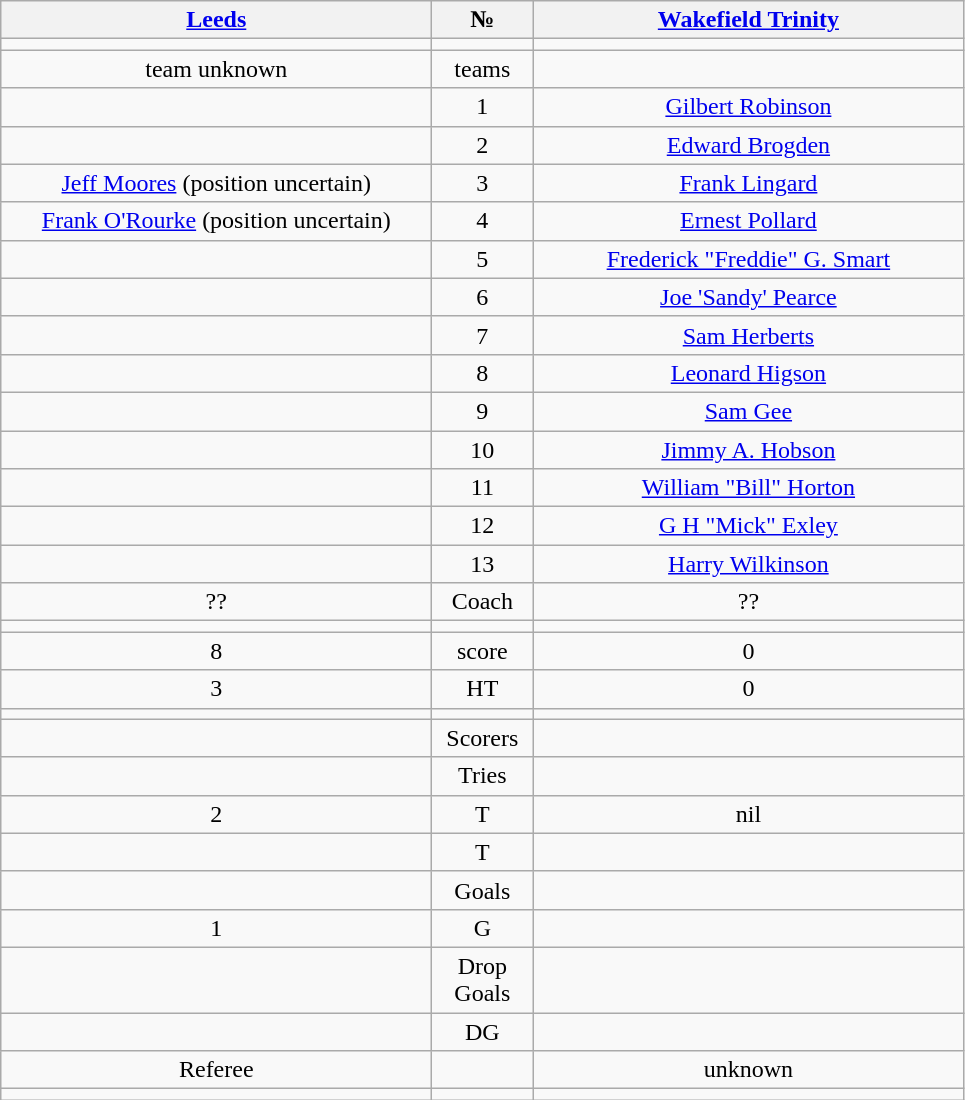<table class="wikitable" style="text-align:center;">
<tr>
<th width=280 abbr=winner><a href='#'>Leeds</a></th>
<th width=60 abbr="Number">№</th>
<th width=280 abbr=runner-up><a href='#'>Wakefield Trinity</a></th>
</tr>
<tr>
<td></td>
<td></td>
<td></td>
</tr>
<tr>
<td>team unknown</td>
<td>teams</td>
<td></td>
</tr>
<tr>
<td></td>
<td>1</td>
<td><a href='#'>Gilbert Robinson</a></td>
</tr>
<tr>
<td></td>
<td>2</td>
<td><a href='#'>Edward Brogden</a></td>
</tr>
<tr>
<td><a href='#'>Jeff Moores</a> (position uncertain)</td>
<td>3</td>
<td><a href='#'>Frank Lingard</a></td>
</tr>
<tr>
<td><a href='#'>Frank O'Rourke</a> (position uncertain)</td>
<td>4</td>
<td><a href='#'>Ernest Pollard</a></td>
</tr>
<tr>
<td></td>
<td>5</td>
<td><a href='#'>Frederick "Freddie" G. Smart</a></td>
</tr>
<tr>
<td></td>
<td>6</td>
<td><a href='#'>Joe 'Sandy' Pearce</a></td>
</tr>
<tr>
<td></td>
<td>7</td>
<td><a href='#'>Sam Herbert</a><a href='#'>s</a></td>
</tr>
<tr>
<td></td>
<td>8</td>
<td><a href='#'>Leonard Higson</a></td>
</tr>
<tr>
<td></td>
<td>9</td>
<td><a href='#'>Sam Gee</a></td>
</tr>
<tr>
<td></td>
<td>10</td>
<td><a href='#'>Jimmy A. Hobson</a></td>
</tr>
<tr>
<td></td>
<td>11</td>
<td><a href='#'>William "Bill" Horton</a></td>
</tr>
<tr>
<td></td>
<td>12</td>
<td><a href='#'>G H "Mick" Exley</a></td>
</tr>
<tr>
<td></td>
<td>13</td>
<td><a href='#'>Harry Wilkinson</a></td>
</tr>
<tr>
<td>??</td>
<td>Coach</td>
<td>??</td>
</tr>
<tr>
<td></td>
<td></td>
<td></td>
</tr>
<tr>
<td>8</td>
<td>score</td>
<td>0</td>
</tr>
<tr>
<td>3</td>
<td>HT</td>
<td>0</td>
</tr>
<tr>
<td></td>
<td></td>
<td></td>
</tr>
<tr>
<td></td>
<td>Scorers</td>
<td></td>
</tr>
<tr>
<td></td>
<td>Tries</td>
<td></td>
</tr>
<tr>
<td>2</td>
<td>T</td>
<td>nil</td>
</tr>
<tr>
<td></td>
<td>T</td>
<td></td>
</tr>
<tr>
<td></td>
<td>Goals</td>
<td></td>
</tr>
<tr>
<td>1</td>
<td>G</td>
<td></td>
</tr>
<tr>
<td></td>
<td>Drop Goals</td>
<td></td>
</tr>
<tr>
<td></td>
<td>DG</td>
<td></td>
</tr>
<tr>
<td>Referee</td>
<td></td>
<td>unknown</td>
</tr>
<tr>
<td></td>
<td></td>
<td></td>
</tr>
</table>
